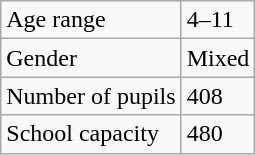<table class="wikitable">
<tr>
<td>Age range</td>
<td>4–11</td>
</tr>
<tr>
<td>Gender</td>
<td>Mixed</td>
</tr>
<tr>
<td>Number of pupils</td>
<td>408</td>
</tr>
<tr>
<td>School capacity</td>
<td>480</td>
</tr>
</table>
